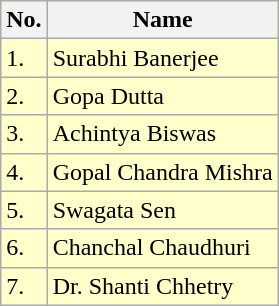<table class="wikitable mw-collapsible mw-collapsed" style="background:#ffc; color:black">
<tr>
<th scope="col">No.</th>
<th scope="col">Name</th>
</tr>
<tr>
<td>1.</td>
<td>Surabhi Banerjee</td>
</tr>
<tr>
<td>2.</td>
<td>Gopa Dutta</td>
</tr>
<tr>
<td>3.</td>
<td>Achintya Biswas</td>
</tr>
<tr>
<td>4.</td>
<td>Gopal Chandra Mishra</td>
</tr>
<tr>
<td>5.</td>
<td>Swagata Sen</td>
</tr>
<tr>
<td>6.</td>
<td>Chanchal Chaudhuri</td>
</tr>
<tr>
<td>7.</td>
<td>Dr. Shanti Chhetry</td>
</tr>
</table>
